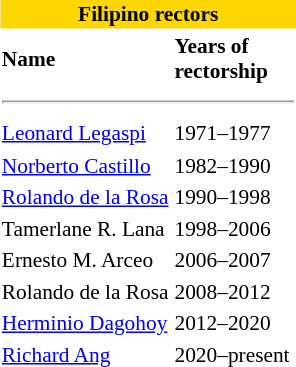<table class="toccolours" style="float:right; margin-left:1em; font-size:89%; line-height:1.2em;">
<tr>
<th colspan="2" style="text-align:center; background:#FFD700;"><strong>Filipino rectors</strong></th>
</tr>
<tr>
<td><strong>Name</strong></td>
<td style="width:80px;"><strong>Years of<br>rectorship</strong></td>
</tr>
<tr>
<td colspan="2"><hr></td>
</tr>
<tr>
<td><a href='#'>Leonard Legaspi</a></td>
<td>1971–1977</td>
</tr>
<tr>
<td><a href='#'>Norberto Castillo</a></td>
<td>1982–1990</td>
</tr>
<tr>
<td><a href='#'>Rolando de la Rosa</a></td>
<td>1990–1998</td>
</tr>
<tr>
<td>Tamerlane R. Lana</td>
<td>1998–2006</td>
</tr>
<tr>
<td>Ernesto M. Arceo</td>
<td>2006–2007</td>
</tr>
<tr>
<td>Rolando de la Rosa</td>
<td>2008–2012</td>
</tr>
<tr>
<td><a href='#'>Herminio Dagohoy</a></td>
<td>2012–2020</td>
</tr>
<tr>
<td><a href='#'>Richard Ang</a></td>
<td>2020–present</td>
</tr>
<tr>
</tr>
</table>
